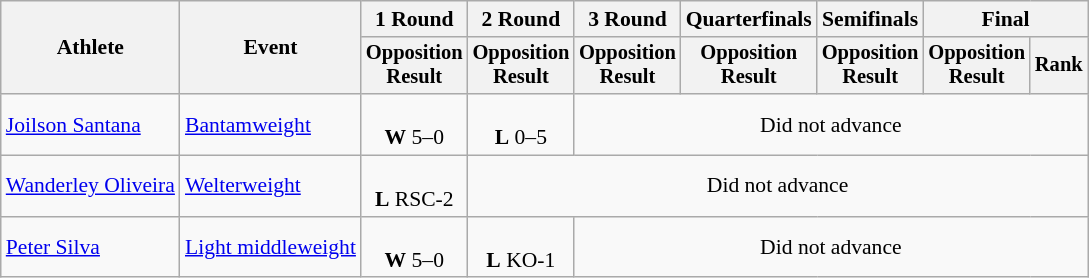<table class="wikitable" style="font-size:90%">
<tr>
<th rowspan="2">Athlete</th>
<th rowspan="2">Event</th>
<th>1 Round</th>
<th>2 Round</th>
<th>3 Round</th>
<th>Quarterfinals</th>
<th>Semifinals</th>
<th colspan="2">Final</th>
</tr>
<tr style="font-size:95%">
<th>Opposition<br>Result</th>
<th>Opposition<br>Result</th>
<th>Opposition<br>Result</th>
<th>Opposition<br>Result</th>
<th>Opposition<br>Result</th>
<th>Opposition<br>Result</th>
<th>Rank</th>
</tr>
<tr align=center>
<td align=left><a href='#'>Joilson Santana</a></td>
<td align=left><a href='#'>Bantamweight</a></td>
<td><br><strong>W</strong> 5–0</td>
<td><br><strong>L</strong> 0–5</td>
<td colspan=5>Did not advance</td>
</tr>
<tr align=center>
<td align=left><a href='#'>Wanderley Oliveira</a></td>
<td align=left><a href='#'>Welterweight</a></td>
<td><br><strong>L</strong> RSC-2</td>
<td colspan=6>Did not advance</td>
</tr>
<tr align=center>
<td align=left><a href='#'>Peter Silva</a></td>
<td align=left><a href='#'>Light middleweight</a></td>
<td><br><strong>W</strong> 5–0</td>
<td><br><strong>L</strong> KO-1</td>
<td colspan=5>Did not advance</td>
</tr>
</table>
